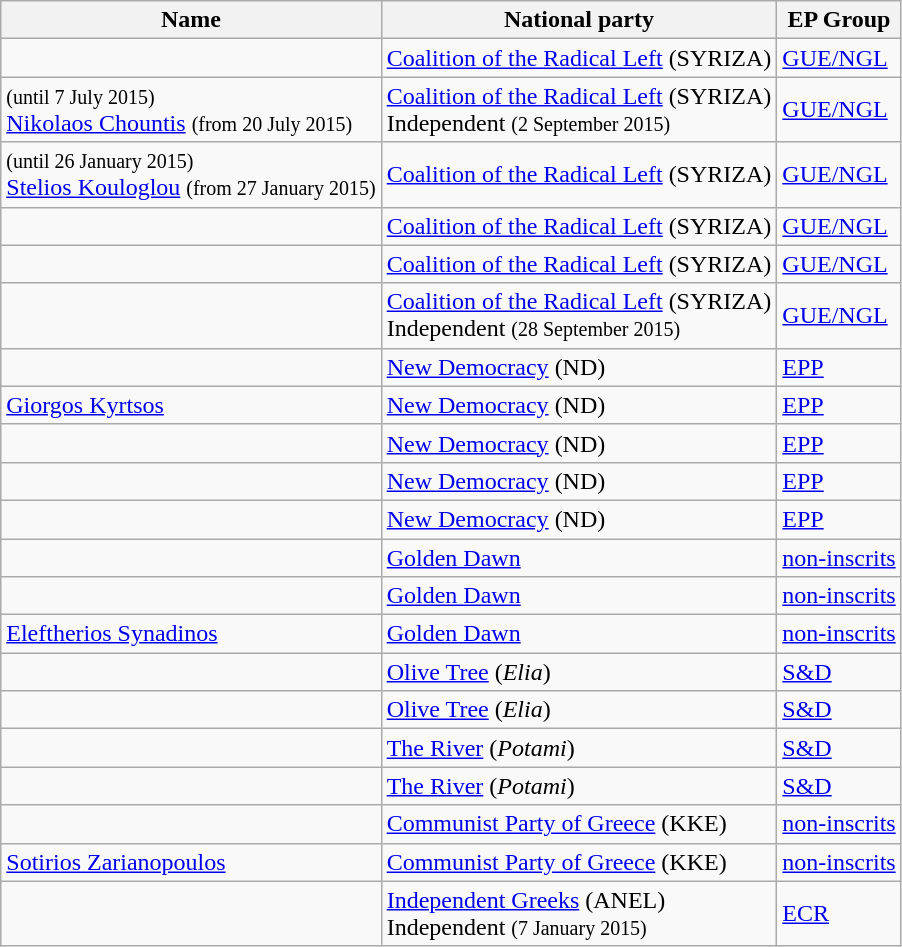<table class="sortable wikitable">
<tr>
<th>Name</th>
<th>National party</th>
<th>EP Group</th>
</tr>
<tr>
<td></td>
<td> <a href='#'>Coalition of the Radical Left</a> (SYRIZA)</td>
<td> <a href='#'>GUE/NGL</a></td>
</tr>
<tr>
<td> <small>(until 7 July 2015)</small><br><a href='#'>Nikolaos Chountis</a> <small>(from 20 July 2015)</small></td>
<td> <a href='#'>Coalition of the Radical Left</a> (SYRIZA)<br>Independent <small>(2 September 2015)</small></td>
<td> <a href='#'>GUE/NGL</a></td>
</tr>
<tr>
<td> <small>(until 26 January 2015)</small><br><a href='#'>Stelios Kouloglou</a> <small>(from 27 January 2015)</small></td>
<td> <a href='#'>Coalition of the Radical Left</a> (SYRIZA)</td>
<td> <a href='#'>GUE/NGL</a></td>
</tr>
<tr>
<td></td>
<td> <a href='#'>Coalition of the Radical Left</a> (SYRIZA)</td>
<td> <a href='#'>GUE/NGL</a></td>
</tr>
<tr>
<td></td>
<td> <a href='#'>Coalition of the Radical Left</a> (SYRIZA)</td>
<td> <a href='#'>GUE/NGL</a></td>
</tr>
<tr>
<td></td>
<td> <a href='#'>Coalition of the Radical Left</a> (SYRIZA)<br>Independent <small>(28 September 2015)</small></td>
<td> <a href='#'>GUE/NGL</a></td>
</tr>
<tr>
<td></td>
<td> <a href='#'>New Democracy</a> (ND)</td>
<td> <a href='#'>EPP</a></td>
</tr>
<tr>
<td><a href='#'>Giorgos Kyrtsos</a></td>
<td> <a href='#'>New Democracy</a> (ND)</td>
<td> <a href='#'>EPP</a></td>
</tr>
<tr>
<td></td>
<td> <a href='#'>New Democracy</a> (ND)</td>
<td> <a href='#'>EPP</a></td>
</tr>
<tr>
<td></td>
<td> <a href='#'>New Democracy</a> (ND)</td>
<td> <a href='#'>EPP</a></td>
</tr>
<tr>
<td></td>
<td> <a href='#'>New Democracy</a> (ND)</td>
<td> <a href='#'>EPP</a></td>
</tr>
<tr>
<td></td>
<td> <a href='#'>Golden Dawn</a></td>
<td> <a href='#'>non-inscrits</a></td>
</tr>
<tr>
<td></td>
<td> <a href='#'>Golden Dawn</a></td>
<td> <a href='#'>non-inscrits</a></td>
</tr>
<tr>
<td><a href='#'>Eleftherios Synadinos</a></td>
<td> <a href='#'>Golden Dawn</a></td>
<td> <a href='#'>non-inscrits</a></td>
</tr>
<tr>
<td></td>
<td> <a href='#'>Olive Tree</a> (<em>Elia</em>)</td>
<td> <a href='#'>S&D</a></td>
</tr>
<tr>
<td></td>
<td> <a href='#'>Olive Tree</a> (<em>Elia</em>)</td>
<td> <a href='#'>S&D</a></td>
</tr>
<tr>
<td></td>
<td> <a href='#'>The River</a> (<em>Potami</em>)</td>
<td> <a href='#'>S&D</a></td>
</tr>
<tr>
<td></td>
<td> <a href='#'>The River</a> (<em>Potami</em>)</td>
<td> <a href='#'>S&D</a></td>
</tr>
<tr>
<td></td>
<td> <a href='#'>Communist Party of Greece</a> (KKE)</td>
<td> <a href='#'>non-inscrits</a></td>
</tr>
<tr>
<td><a href='#'>Sotirios Zarianopoulos</a></td>
<td> <a href='#'>Communist Party of Greece</a> (KKE)</td>
<td> <a href='#'>non-inscrits</a></td>
</tr>
<tr>
<td></td>
<td> <a href='#'>Independent Greeks</a> (ANEL)<br>Independent <small>(7 January 2015)</small></td>
<td> <a href='#'>ECR</a></td>
</tr>
</table>
